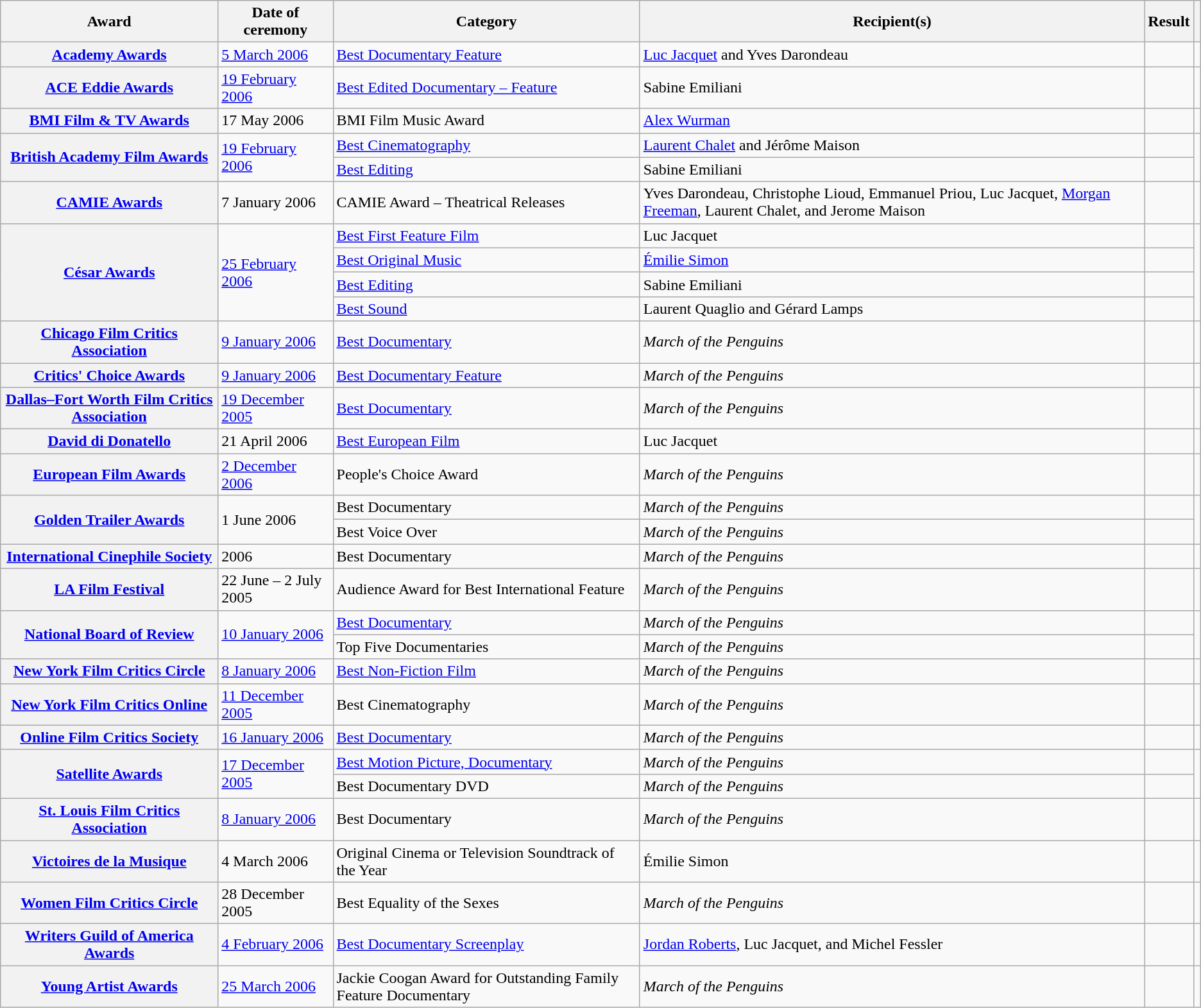<table class="wikitable plainrowheaders sortable">
<tr>
<th scope="col">Award</th>
<th scope="col">Date of ceremony</th>
<th scope="col">Category</th>
<th scope="col">Recipient(s)</th>
<th scope="col">Result</th>
<th scope="col" class="unsortable"></th>
</tr>
<tr>
<th scope="row"><a href='#'>Academy Awards</a></th>
<td><a href='#'>5 March 2006</a></td>
<td><a href='#'>Best Documentary Feature</a></td>
<td><a href='#'>Luc Jacquet</a> and Yves Darondeau</td>
<td></td>
<td style="text-align:center;"></td>
</tr>
<tr>
<th scope="row"><a href='#'>ACE Eddie Awards</a></th>
<td><a href='#'>19 February 2006</a></td>
<td><a href='#'>Best Edited Documentary – Feature</a></td>
<td>Sabine Emiliani</td>
<td></td>
<td style="text-align:center;"></td>
</tr>
<tr>
<th scope="row"><a href='#'>BMI Film & TV Awards</a></th>
<td>17 May 2006</td>
<td>BMI Film Music Award</td>
<td><a href='#'>Alex Wurman</a></td>
<td></td>
<td style="text-align:center;"></td>
</tr>
<tr>
<th scope="row" rowspan="2"><a href='#'>British Academy Film Awards</a></th>
<td rowspan="2"><a href='#'>19 February 2006</a></td>
<td><a href='#'>Best Cinematography</a></td>
<td><a href='#'>Laurent Chalet</a> and Jérôme Maison</td>
<td></td>
<td style="text-align:center;" rowspan="2"></td>
</tr>
<tr>
<td><a href='#'>Best Editing</a></td>
<td>Sabine Emiliani</td>
<td></td>
</tr>
<tr>
<th scope="row"><a href='#'>CAMIE Awards</a></th>
<td>7 January 2006</td>
<td>CAMIE Award – Theatrical Releases</td>
<td>Yves Darondeau, Christophe Lioud, Emmanuel Priou, Luc Jacquet, <a href='#'>Morgan Freeman</a>, Laurent Chalet, and Jerome Maison</td>
<td></td>
<td style="text-align:center;"></td>
</tr>
<tr>
<th scope="row" rowspan="4"><a href='#'>César Awards</a></th>
<td rowspan="4"><a href='#'>25 February 2006</a></td>
<td><a href='#'>Best First Feature Film</a></td>
<td>Luc Jacquet</td>
<td></td>
<td style="text-align:center;" rowspan="4"></td>
</tr>
<tr>
<td><a href='#'>Best Original Music</a></td>
<td><a href='#'>Émilie Simon</a></td>
<td></td>
</tr>
<tr>
<td><a href='#'>Best Editing</a></td>
<td>Sabine Emiliani</td>
<td></td>
</tr>
<tr>
<td><a href='#'>Best Sound</a></td>
<td>Laurent Quaglio and Gérard Lamps</td>
<td></td>
</tr>
<tr>
<th scope="row"><a href='#'>Chicago Film Critics Association</a></th>
<td><a href='#'>9 January 2006</a></td>
<td><a href='#'>Best Documentary</a></td>
<td><em>March of the Penguins</em></td>
<td></td>
<td style="text-align:center;"></td>
</tr>
<tr>
<th scope="row"><a href='#'>Critics' Choice Awards</a></th>
<td><a href='#'>9 January 2006</a></td>
<td><a href='#'>Best Documentary Feature</a></td>
<td><em>March of the Penguins</em></td>
<td></td>
<td style="text-align:center;"></td>
</tr>
<tr>
<th scope="row"><a href='#'>Dallas–Fort Worth Film Critics Association</a></th>
<td><a href='#'>19 December 2005</a></td>
<td><a href='#'>Best Documentary</a></td>
<td><em>March of the Penguins</em></td>
<td></td>
<td style="text-align:center;"></td>
</tr>
<tr>
<th scope="row"><a href='#'>David di Donatello</a></th>
<td>21 April 2006</td>
<td><a href='#'>Best European Film</a></td>
<td>Luc Jacquet</td>
<td></td>
<td style="text-align:center;"></td>
</tr>
<tr>
<th scope="row"><a href='#'>European Film Awards</a></th>
<td><a href='#'>2 December 2006</a></td>
<td>People's Choice Award</td>
<td><em>March of the Penguins</em></td>
<td></td>
<td style="text-align:center;"></td>
</tr>
<tr>
<th scope="row" rowspan="2"><a href='#'>Golden Trailer Awards</a></th>
<td rowspan="2">1 June 2006</td>
<td>Best Documentary</td>
<td><em>March of the Penguins</em></td>
<td></td>
<td style="text-align:center;" rowspan="2"></td>
</tr>
<tr>
<td>Best Voice Over</td>
<td><em>March of the Penguins</em></td>
<td></td>
</tr>
<tr>
<th scope="row"><a href='#'>International Cinephile Society</a></th>
<td>2006</td>
<td>Best Documentary</td>
<td><em>March of the Penguins</em></td>
<td></td>
<td style="text-align:center;"></td>
</tr>
<tr>
<th scope="row"><a href='#'>LA Film Festival</a></th>
<td>22 June – 2 July 2005</td>
<td>Audience Award for Best International Feature</td>
<td><em>March of the Penguins</em></td>
<td></td>
<td style="text-align:center;"></td>
</tr>
<tr>
<th scope="row" rowspan="2"><a href='#'>National Board of Review</a></th>
<td rowspan="2"><a href='#'>10 January 2006</a></td>
<td><a href='#'>Best Documentary</a></td>
<td><em>March of the Penguins</em></td>
<td></td>
<td style="text-align:center;" rowspan="2"></td>
</tr>
<tr>
<td>Top Five Documentaries</td>
<td><em>March of the Penguins</em></td>
<td></td>
</tr>
<tr>
<th scope="row"><a href='#'>New York Film Critics Circle</a></th>
<td><a href='#'>8 January 2006</a></td>
<td><a href='#'>Best Non-Fiction Film</a></td>
<td><em>March of the Penguins</em></td>
<td></td>
<td style="text-align:center;"></td>
</tr>
<tr>
<th scope="row"><a href='#'>New York Film Critics Online</a></th>
<td><a href='#'>11 December 2005</a></td>
<td>Best Cinematography</td>
<td><em>March of the Penguins</em></td>
<td></td>
<td style="text-align:center;"></td>
</tr>
<tr>
<th scope="row"><a href='#'>Online Film Critics Society</a></th>
<td><a href='#'>16 January 2006</a></td>
<td><a href='#'>Best Documentary</a></td>
<td><em>March of the Penguins</em></td>
<td></td>
<td style="text-align:center;"></td>
</tr>
<tr>
<th scope="row" rowspan="2"><a href='#'>Satellite Awards</a></th>
<td rowspan="2"><a href='#'>17 December 2005</a></td>
<td><a href='#'>Best Motion Picture, Documentary</a></td>
<td><em>March of the Penguins</em></td>
<td></td>
<td style="text-align:center;" rowspan="2"></td>
</tr>
<tr>
<td>Best Documentary DVD</td>
<td><em>March of the Penguins</em></td>
<td></td>
</tr>
<tr>
<th scope="row"><a href='#'>St. Louis Film Critics Association</a></th>
<td><a href='#'>8 January 2006</a></td>
<td>Best Documentary</td>
<td><em>March of the Penguins</em></td>
<td></td>
<td style="text-align:center;"></td>
</tr>
<tr>
<th scope="row"><a href='#'>Victoires de la Musique</a></th>
<td>4 March 2006</td>
<td>Original Cinema or Television Soundtrack of the Year</td>
<td>Émilie Simon</td>
<td></td>
<td style="text-align:center;"></td>
</tr>
<tr>
<th scope="row"><a href='#'>Women Film Critics Circle</a></th>
<td>28 December 2005</td>
<td>Best Equality of the Sexes</td>
<td><em>March of the Penguins</em></td>
<td></td>
<td style="text-align:center;"></td>
</tr>
<tr>
<th scope="row"><a href='#'>Writers Guild of America Awards</a></th>
<td><a href='#'>4 February 2006</a></td>
<td><a href='#'>Best Documentary Screenplay</a></td>
<td><a href='#'>Jordan Roberts</a>, Luc Jacquet, and Michel Fessler</td>
<td></td>
<td style="text-align:center;"></td>
</tr>
<tr>
<th scope="row"><a href='#'>Young Artist Awards</a></th>
<td><a href='#'>25 March 2006</a></td>
<td>Jackie Coogan Award for Outstanding Family Feature Documentary</td>
<td><em>March of the Penguins</em></td>
<td></td>
<td style="text-align:center;"></td>
</tr>
</table>
